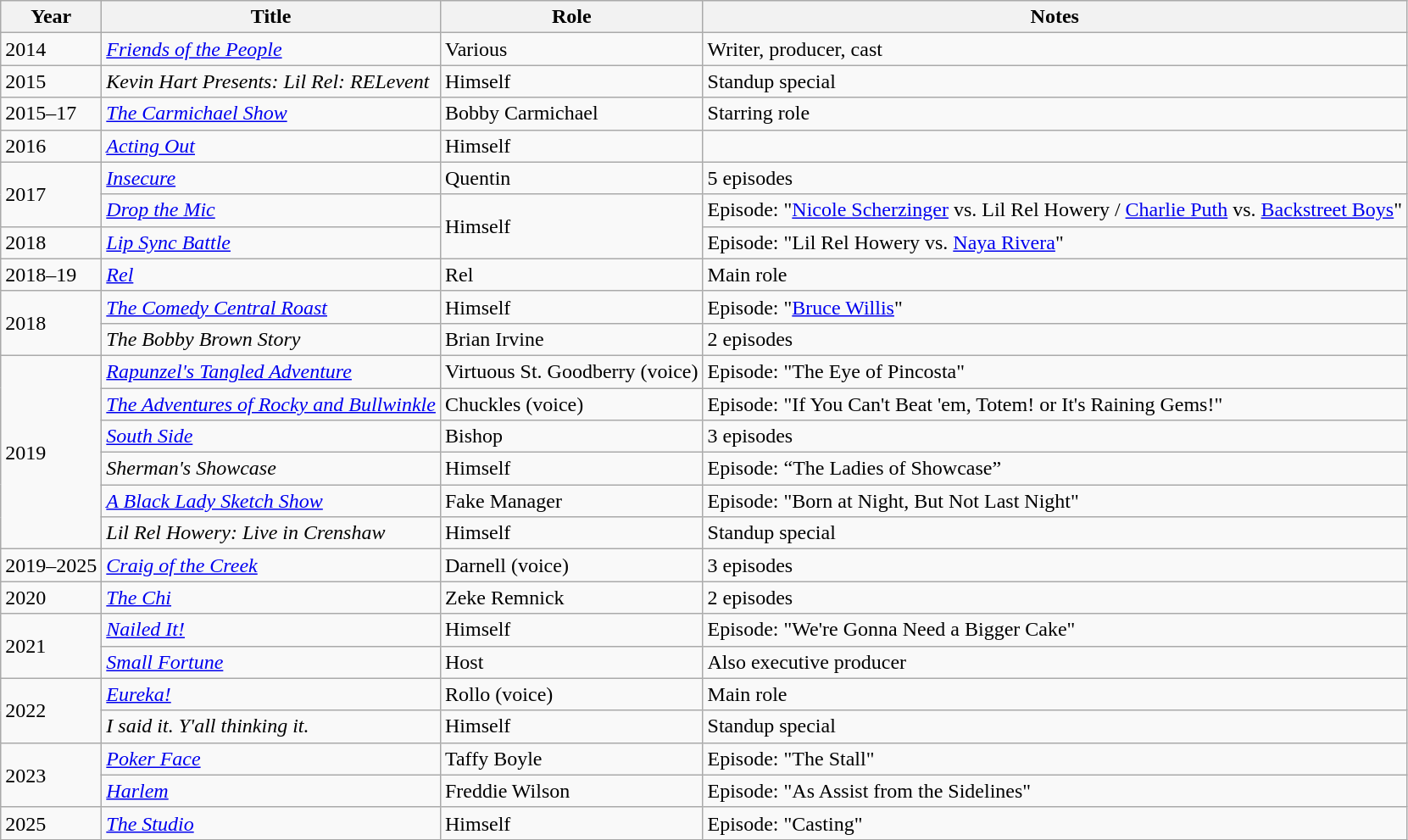<table class="wikitable sortable">
<tr>
<th>Year</th>
<th>Title</th>
<th>Role</th>
<th class="unsortable">Notes</th>
</tr>
<tr>
<td>2014</td>
<td><em><a href='#'>Friends of the People</a></em></td>
<td>Various</td>
<td>Writer, producer, cast</td>
</tr>
<tr>
<td>2015</td>
<td><em>Kevin Hart Presents: Lil Rel: RELevent</em></td>
<td>Himself</td>
<td>Standup special</td>
</tr>
<tr>
<td>2015–17</td>
<td><em><a href='#'>The Carmichael Show</a></em></td>
<td>Bobby Carmichael</td>
<td>Starring role</td>
</tr>
<tr>
<td rowspan="1">2016</td>
<td><em><a href='#'>Acting Out</a></em></td>
<td>Himself</td>
<td></td>
</tr>
<tr>
<td rowspan="2">2017</td>
<td><em><a href='#'>Insecure</a></em></td>
<td>Quentin</td>
<td>5 episodes</td>
</tr>
<tr>
<td><em><a href='#'>Drop the Mic</a></em></td>
<td rowspan="2">Himself</td>
<td>Episode: "<a href='#'>Nicole Scherzinger</a> vs. Lil Rel Howery / <a href='#'>Charlie Puth</a> vs. <a href='#'>Backstreet Boys</a>"</td>
</tr>
<tr>
<td>2018</td>
<td><em><a href='#'>Lip Sync Battle</a></em></td>
<td>Episode: "Lil Rel Howery vs. <a href='#'>Naya Rivera</a>"</td>
</tr>
<tr>
<td>2018–19</td>
<td><em><a href='#'>Rel</a></em></td>
<td>Rel</td>
<td>Main role</td>
</tr>
<tr>
<td rowspan="2">2018</td>
<td><em><a href='#'>The Comedy Central Roast</a></em></td>
<td>Himself</td>
<td>Episode: "<a href='#'>Bruce Willis</a>"</td>
</tr>
<tr>
<td><em>The Bobby Brown Story</em></td>
<td>Brian Irvine</td>
<td>2 episodes</td>
</tr>
<tr>
<td rowspan="6">2019</td>
<td><em><a href='#'>Rapunzel's Tangled Adventure</a></em></td>
<td>Virtuous St. Goodberry (voice)</td>
<td>Episode: "The Eye of Pincosta"</td>
</tr>
<tr>
<td><em><a href='#'>The Adventures of Rocky and Bullwinkle</a></em></td>
<td>Chuckles (voice)</td>
<td>Episode: "If You Can't Beat 'em, Totem! or It's Raining Gems!"</td>
</tr>
<tr>
<td><em><a href='#'>South Side</a></em></td>
<td>Bishop</td>
<td>3 episodes</td>
</tr>
<tr>
<td><em>Sherman's Showcase</em></td>
<td>Himself</td>
<td>Episode: “The Ladies of Showcase”</td>
</tr>
<tr>
<td><em><a href='#'>A Black Lady Sketch Show</a></em></td>
<td>Fake Manager</td>
<td>Episode: "Born at Night, But Not Last Night"</td>
</tr>
<tr>
<td><em>Lil Rel Howery: Live in Crenshaw</em></td>
<td>Himself</td>
<td>Standup special</td>
</tr>
<tr>
<td>2019–2025</td>
<td><em><a href='#'>Craig of the Creek</a></em></td>
<td>Darnell (voice)</td>
<td>3 episodes</td>
</tr>
<tr>
<td>2020</td>
<td><em><a href='#'>The Chi</a></em></td>
<td>Zeke Remnick</td>
<td>2 episodes</td>
</tr>
<tr>
<td rowspan="2">2021</td>
<td><em><a href='#'>Nailed It!</a></em></td>
<td>Himself</td>
<td>Episode: "We're Gonna Need a Bigger Cake"</td>
</tr>
<tr>
<td><em><a href='#'>Small Fortune</a></em></td>
<td>Host</td>
<td>Also executive producer</td>
</tr>
<tr>
<td rowspan="2">2022</td>
<td><em><a href='#'>Eureka!</a></em></td>
<td>Rollo (voice)</td>
<td>Main role</td>
</tr>
<tr>
<td><em>I said it. Y'all thinking it.</em></td>
<td>Himself</td>
<td>Standup special</td>
</tr>
<tr>
<td rowspan="2">2023</td>
<td><em><a href='#'>Poker Face</a></em></td>
<td>Taffy Boyle</td>
<td>Episode: "The Stall"</td>
</tr>
<tr>
<td><em><a href='#'>Harlem</a></em></td>
<td>Freddie Wilson</td>
<td>Episode: "As Assist from the Sidelines"</td>
</tr>
<tr>
<td>2025</td>
<td><em><a href='#'>The Studio</a></em></td>
<td>Himself</td>
<td>Episode: "Casting"</td>
</tr>
</table>
